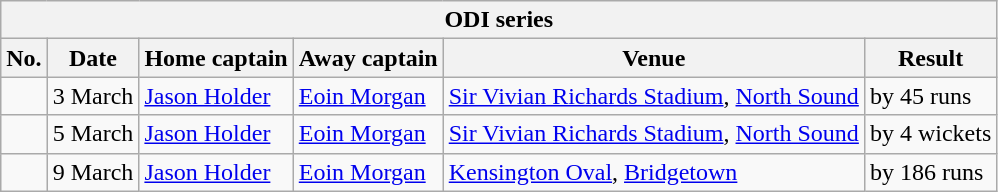<table class="wikitable">
<tr>
<th colspan="6">ODI series</th>
</tr>
<tr>
<th>No.</th>
<th>Date</th>
<th>Home captain</th>
<th>Away captain</th>
<th>Venue</th>
<th>Result</th>
</tr>
<tr>
<td></td>
<td>3 March</td>
<td><a href='#'>Jason Holder</a></td>
<td><a href='#'>Eoin Morgan</a></td>
<td><a href='#'>Sir Vivian Richards Stadium</a>, <a href='#'>North Sound</a></td>
<td> by 45 runs</td>
</tr>
<tr>
<td></td>
<td>5 March</td>
<td><a href='#'>Jason Holder</a></td>
<td><a href='#'>Eoin Morgan</a></td>
<td><a href='#'>Sir Vivian Richards Stadium</a>, <a href='#'>North Sound</a></td>
<td> by 4 wickets</td>
</tr>
<tr>
<td></td>
<td>9 March</td>
<td><a href='#'>Jason Holder</a></td>
<td><a href='#'>Eoin Morgan</a></td>
<td><a href='#'>Kensington Oval</a>, <a href='#'>Bridgetown</a></td>
<td> by 186 runs</td>
</tr>
</table>
